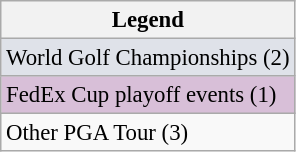<table class="wikitable" style="font-size:95%;">
<tr>
<th>Legend</th>
</tr>
<tr style="background:#dfe2e9;">
<td>World Golf Championships (2)</td>
</tr>
<tr style="background:#D8BFD8;">
<td>FedEx Cup playoff events (1)</td>
</tr>
<tr>
<td>Other PGA Tour (3)</td>
</tr>
</table>
